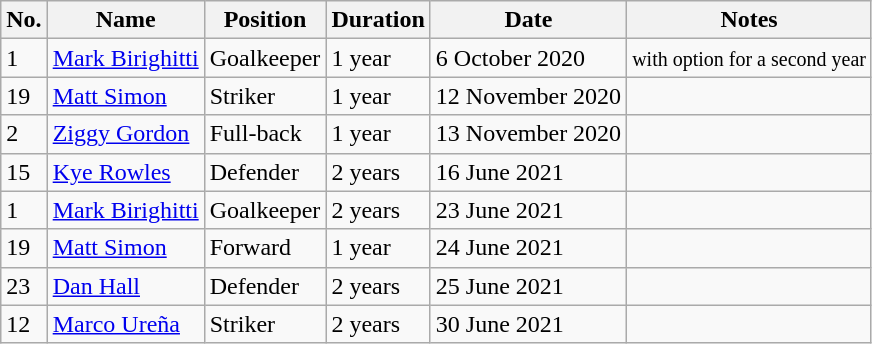<table class="wikitable">
<tr>
<th>No.</th>
<th>Name</th>
<th>Position</th>
<th>Duration</th>
<th>Date</th>
<th>Notes</th>
</tr>
<tr>
<td>1</td>
<td><a href='#'>Mark Birighitti</a></td>
<td>Goalkeeper</td>
<td>1 year</td>
<td>6 October 2020</td>
<td><small>with option for a second year</small></td>
</tr>
<tr>
<td>19</td>
<td><a href='#'>Matt Simon</a></td>
<td>Striker</td>
<td>1 year</td>
<td>12 November 2020</td>
<td></td>
</tr>
<tr>
<td>2</td>
<td> <a href='#'>Ziggy Gordon</a></td>
<td>Full-back</td>
<td>1 year</td>
<td>13 November 2020</td>
<td><br></td>
</tr>
<tr>
<td>15</td>
<td><a href='#'>Kye Rowles</a></td>
<td>Defender</td>
<td>2 years</td>
<td>16 June 2021</td>
<td></td>
</tr>
<tr>
<td>1</td>
<td><a href='#'>Mark Birighitti</a></td>
<td>Goalkeeper</td>
<td>2 years</td>
<td>23 June 2021</td>
<td></td>
</tr>
<tr>
<td>19</td>
<td><a href='#'>Matt Simon</a></td>
<td>Forward</td>
<td>1 year</td>
<td>24 June 2021</td>
<td></td>
</tr>
<tr>
<td>23</td>
<td><a href='#'>Dan Hall</a></td>
<td>Defender</td>
<td>2 years</td>
<td>25 June 2021</td>
<td></td>
</tr>
<tr>
<td>12</td>
<td> <a href='#'>Marco Ureña</a></td>
<td>Striker</td>
<td>2 years</td>
<td>30 June 2021</td>
<td></td>
</tr>
</table>
